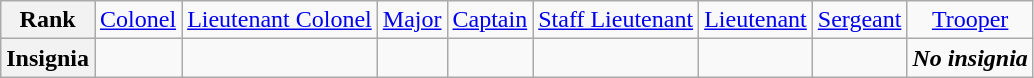<table class="wikitable">
<tr style="text-align:center;">
<th>Rank</th>
<td><a href='#'>Colonel</a></td>
<td><a href='#'>Lieutenant Colonel</a></td>
<td><a href='#'>Major</a></td>
<td><a href='#'>Captain</a></td>
<td><a href='#'>Staff Lieutenant</a></td>
<td><a href='#'>Lieutenant</a></td>
<td><a href='#'>Sergeant</a></td>
<td><a href='#'>Trooper</a></td>
</tr>
<tr style="text-align:center;">
<th>Insignia</th>
<td></td>
<td></td>
<td></td>
<td></td>
<td></td>
<td></td>
<td></td>
<td><strong><em>No insignia</em></strong></td>
</tr>
</table>
